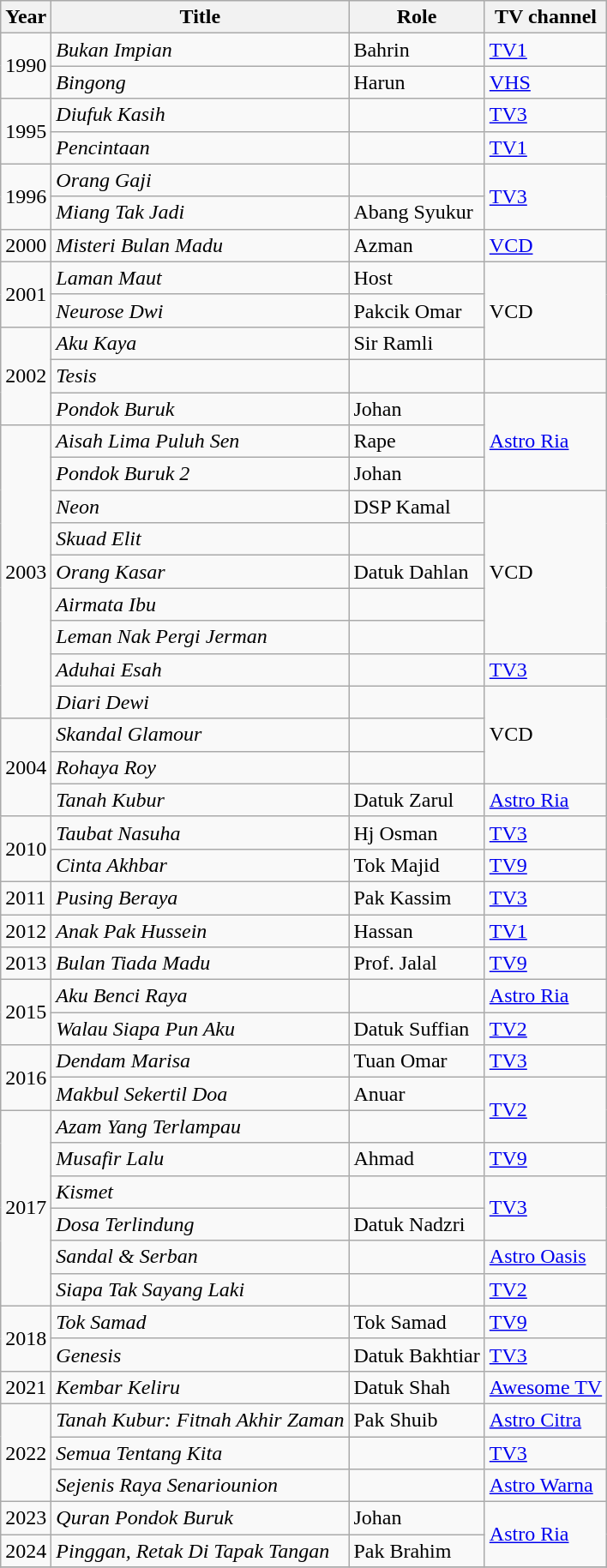<table class="wikitable">
<tr>
<th>Year</th>
<th>Title</th>
<th>Role</th>
<th>TV channel</th>
</tr>
<tr>
<td rowspan="2">1990</td>
<td><em>Bukan Impian</em></td>
<td>Bahrin</td>
<td><a href='#'>TV1</a></td>
</tr>
<tr>
<td><em>Bingong</em></td>
<td>Harun</td>
<td><a href='#'>VHS</a></td>
</tr>
<tr>
<td rowspan="2">1995</td>
<td><em>Diufuk Kasih</em></td>
<td></td>
<td><a href='#'>TV3</a></td>
</tr>
<tr>
<td><em>Pencintaan</em></td>
<td></td>
<td><a href='#'>TV1</a></td>
</tr>
<tr>
<td rowspan="2">1996</td>
<td><em>Orang Gaji</em></td>
<td></td>
<td rowspan="2"><a href='#'>TV3</a></td>
</tr>
<tr>
<td><em>Miang Tak Jadi</em></td>
<td>Abang Syukur</td>
</tr>
<tr>
<td>2000</td>
<td><em>Misteri Bulan Madu</em></td>
<td>Azman</td>
<td><a href='#'>VCD</a></td>
</tr>
<tr>
<td rowspan="2">2001</td>
<td><em>Laman Maut</em></td>
<td>Host</td>
<td rowspan="3">VCD</td>
</tr>
<tr>
<td><em>Neurose Dwi</em></td>
<td>Pakcik Omar</td>
</tr>
<tr>
<td rowspan="3">2002</td>
<td><em>Aku Kaya</em></td>
<td>Sir Ramli</td>
</tr>
<tr>
<td><em>Tesis</em></td>
<td></td>
<td></td>
</tr>
<tr>
<td><em>Pondok Buruk</em></td>
<td>Johan</td>
<td rowspan="3"><a href='#'>Astro Ria</a></td>
</tr>
<tr>
<td rowspan="9">2003</td>
<td><em>Aisah Lima Puluh Sen</em></td>
<td>Rape</td>
</tr>
<tr>
<td><em>Pondok Buruk 2</em></td>
<td>Johan</td>
</tr>
<tr>
<td><em>Neon</em></td>
<td>DSP Kamal</td>
<td rowspan="5">VCD</td>
</tr>
<tr>
<td><em>Skuad Elit</em></td>
<td></td>
</tr>
<tr>
<td><em>Orang Kasar</em></td>
<td>Datuk Dahlan</td>
</tr>
<tr>
<td><em>Airmata Ibu</em></td>
<td></td>
</tr>
<tr>
<td><em>Leman Nak Pergi Jerman</em></td>
<td></td>
</tr>
<tr>
<td><em>Aduhai Esah</em></td>
<td></td>
<td><a href='#'>TV3</a></td>
</tr>
<tr>
<td><em>Diari Dewi</em></td>
<td></td>
<td rowspan="3">VCD</td>
</tr>
<tr>
<td rowspan="3">2004</td>
<td><em>Skandal Glamour</em></td>
<td></td>
</tr>
<tr>
<td><em>Rohaya Roy</em></td>
<td></td>
</tr>
<tr>
<td><em>Tanah Kubur</em></td>
<td>Datuk Zarul</td>
<td><a href='#'>Astro Ria</a></td>
</tr>
<tr>
<td rowspan="2">2010</td>
<td><em>Taubat Nasuha</em></td>
<td>Hj Osman</td>
<td><a href='#'>TV3</a></td>
</tr>
<tr>
<td><em>Cinta Akhbar</em></td>
<td>Tok Majid</td>
<td><a href='#'>TV9</a></td>
</tr>
<tr>
<td>2011</td>
<td><em>Pusing Beraya</em></td>
<td>Pak Kassim</td>
<td><a href='#'>TV3</a></td>
</tr>
<tr>
<td>2012</td>
<td><em>Anak Pak Hussein</em></td>
<td>Hassan</td>
<td><a href='#'>TV1</a></td>
</tr>
<tr>
<td>2013</td>
<td><em>Bulan Tiada Madu</em></td>
<td>Prof. Jalal</td>
<td><a href='#'>TV9</a></td>
</tr>
<tr>
<td rowspan="2">2015</td>
<td><em>Aku Benci Raya</em></td>
<td></td>
<td><a href='#'>Astro Ria</a></td>
</tr>
<tr>
<td><em>Walau Siapa Pun Aku</em></td>
<td>Datuk Suffian</td>
<td><a href='#'>TV2</a></td>
</tr>
<tr>
<td rowspan="2">2016</td>
<td><em>Dendam Marisa</em></td>
<td>Tuan Omar</td>
<td><a href='#'>TV3</a></td>
</tr>
<tr>
<td><em>Makbul Sekertil Doa</em></td>
<td>Anuar</td>
<td rowspan="2"><a href='#'>TV2</a></td>
</tr>
<tr>
<td rowspan="6">2017</td>
<td><em>Azam Yang Terlampau</em></td>
<td></td>
</tr>
<tr>
<td><em>Musafir Lalu</em></td>
<td>Ahmad</td>
<td><a href='#'>TV9</a></td>
</tr>
<tr>
<td><em>Kismet</em></td>
<td></td>
<td rowspan="2"><a href='#'>TV3</a></td>
</tr>
<tr>
<td><em>Dosa Terlindung</em></td>
<td>Datuk Nadzri</td>
</tr>
<tr>
<td><em>Sandal & Serban</em></td>
<td></td>
<td><a href='#'>Astro Oasis</a></td>
</tr>
<tr>
<td><em>Siapa Tak Sayang Laki</em></td>
<td></td>
<td><a href='#'>TV2</a></td>
</tr>
<tr>
<td rowspan="2">2018</td>
<td><em>Tok Samad</em></td>
<td>Tok Samad</td>
<td><a href='#'>TV9</a></td>
</tr>
<tr>
<td><em>Genesis</em></td>
<td>Datuk Bakhtiar</td>
<td><a href='#'>TV3</a></td>
</tr>
<tr>
<td>2021</td>
<td><em>Kembar Keliru</em></td>
<td>Datuk Shah</td>
<td><a href='#'>Awesome TV</a></td>
</tr>
<tr>
<td rowspan="3">2022</td>
<td><em>Tanah Kubur: Fitnah Akhir Zaman</em></td>
<td>Pak Shuib</td>
<td><a href='#'>Astro Citra</a></td>
</tr>
<tr>
<td><em>Semua Tentang Kita</em></td>
<td></td>
<td><a href='#'>TV3</a></td>
</tr>
<tr>
<td><em>Sejenis Raya Senariounion</em></td>
<td></td>
<td><a href='#'>Astro Warna</a></td>
</tr>
<tr>
<td>2023</td>
<td><em>Quran Pondok Buruk</em></td>
<td>Johan</td>
<td rowspan="2"><a href='#'>Astro Ria</a></td>
</tr>
<tr>
<td>2024</td>
<td><em>Pinggan, Retak Di Tapak Tangan</em></td>
<td>Pak Brahim</td>
</tr>
<tr>
</tr>
</table>
